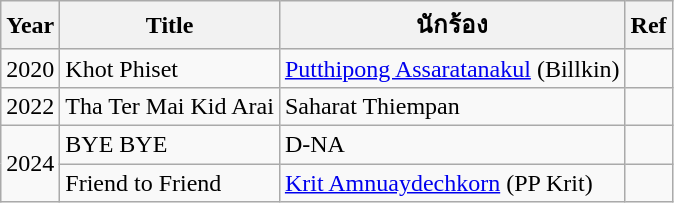<table class="wikitable">
<tr>
<th>Year</th>
<th>Title</th>
<th>นักร้อง</th>
<th>Ref</th>
</tr>
<tr>
<td>2020</td>
<td>Khot Phiset</td>
<td><a href='#'>Putthipong Assaratanakul</a> (Billkin)</td>
<td></td>
</tr>
<tr>
<td>2022</td>
<td>Tha Ter Mai Kid Arai</td>
<td>Saharat Thiempan</td>
<td></td>
</tr>
<tr>
<td rowspan="2">2024</td>
<td>BYE BYE</td>
<td>D-NA</td>
<td></td>
</tr>
<tr>
<td>Friend to Friend</td>
<td><a href='#'>Krit Amnuaydechkorn</a> (PP Krit)</td>
<td></td>
</tr>
</table>
